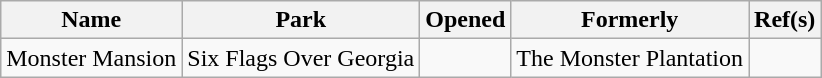<table class="wikitable">
<tr>
<th>Name</th>
<th>Park</th>
<th>Opened</th>
<th>Formerly</th>
<th>Ref(s)</th>
</tr>
<tr>
<td>Monster Mansion</td>
<td>Six Flags Over Georgia</td>
<td></td>
<td>The Monster Plantation</td>
<td></td>
</tr>
</table>
